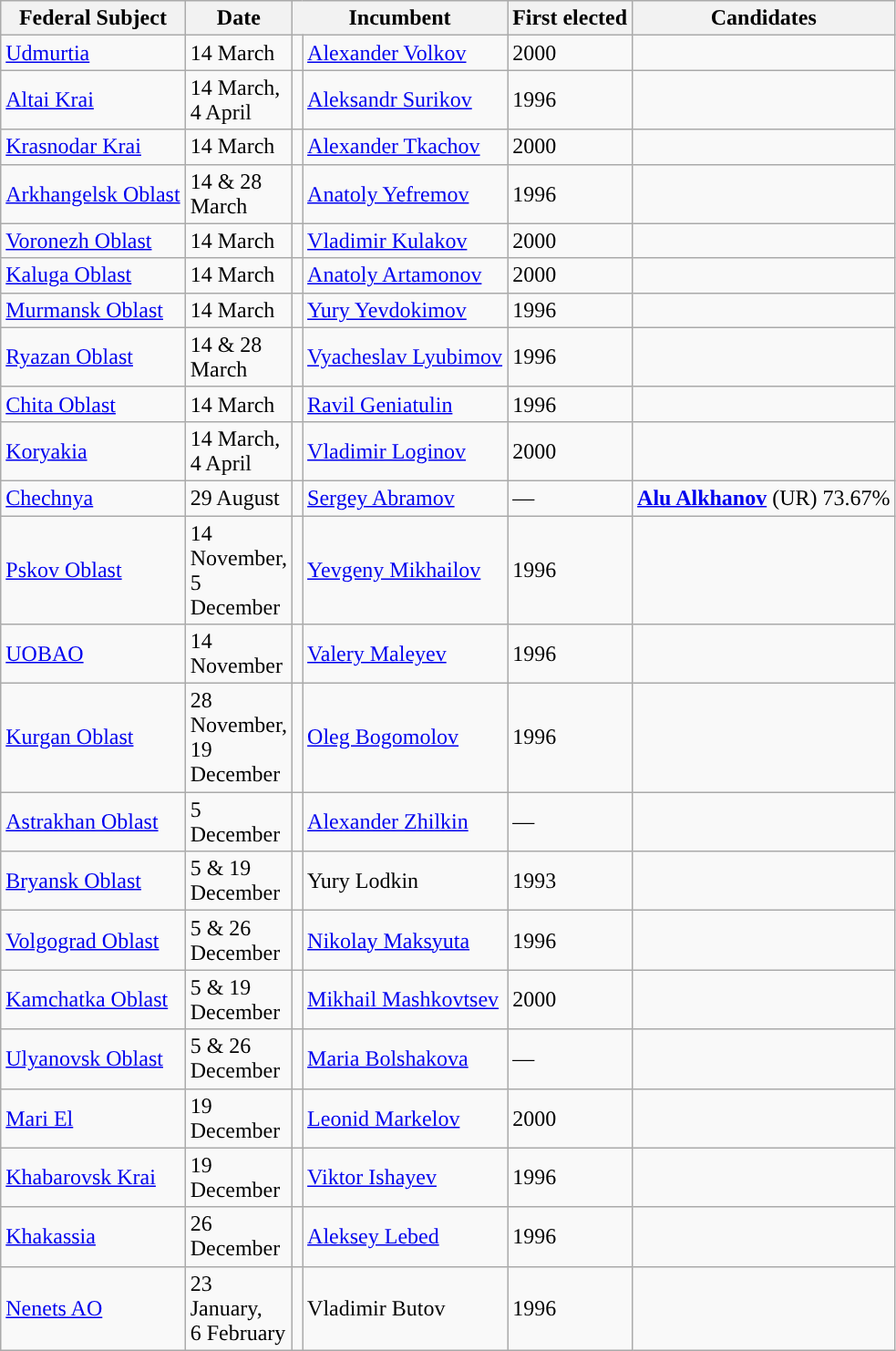<table class="wikitable sortable">
<tr>
<th>Federal Subject</th>
<th style="width: 70px">Date</th>
<th colspan = 2>Incumbent</th>
<th>First elected</th>
<th>Candidates</th>
</tr>
<tr>
<td><a href='#'>Udmurtia</a></td>
<td>14 March</td>
<td style="background:"></td>
<td><a href='#'>Alexander Volkov</a></td>
<td>2000</td>
<td></td>
</tr>
<tr>
<td><a href='#'>Altai Krai</a></td>
<td>14 March,<br>4 April</td>
<td style="background:"></td>
<td><a href='#'>Aleksandr Surikov</a></td>
<td>1996</td>
<td></td>
</tr>
<tr>
<td><a href='#'>Krasnodar Krai</a></td>
<td>14 March</td>
<td style="background:"></td>
<td><a href='#'>Alexander Tkachov</a></td>
<td>2000</td>
<td></td>
</tr>
<tr>
<td><a href='#'>Arkhangelsk Oblast</a></td>
<td>14 & 28 March</td>
<td style="background:"></td>
<td><a href='#'>Anatoly Yefremov</a></td>
<td>1996</td>
<td></td>
</tr>
<tr>
<td><a href='#'>Voronezh Oblast</a></td>
<td>14 March</td>
<td style="background:"></td>
<td><a href='#'>Vladimir Kulakov</a></td>
<td>2000</td>
<td></td>
</tr>
<tr>
<td><a href='#'>Kaluga Oblast</a></td>
<td>14 March</td>
<td style="background:"></td>
<td><a href='#'>Anatoly Artamonov</a></td>
<td>2000</td>
<td></td>
</tr>
<tr>
<td><a href='#'>Murmansk Oblast</a></td>
<td>14 March</td>
<td style="background:"></td>
<td><a href='#'>Yury Yevdokimov</a></td>
<td>1996</td>
<td></td>
</tr>
<tr>
<td><a href='#'>Ryazan Oblast</a></td>
<td>14 & 28 March</td>
<td style="background:"></td>
<td><a href='#'>Vyacheslav Lyubimov</a></td>
<td>1996</td>
<td></td>
</tr>
<tr>
<td><a href='#'>Chita Oblast</a></td>
<td>14 March</td>
<td style="background:"></td>
<td><a href='#'>Ravil Geniatulin</a></td>
<td>1996</td>
<td></td>
</tr>
<tr>
<td><a href='#'>Koryakia</a></td>
<td>14 March,<br>4 April</td>
<td style="background:"></td>
<td><a href='#'>Vladimir Loginov</a></td>
<td>2000</td>
<td></td>
</tr>
<tr>
<td><a href='#'>Chechnya</a></td>
<td>29 August</td>
<td style="background:"></td>
<td><a href='#'>Sergey Abramov</a></td>
<td>—</td>
<td> <strong><a href='#'>Alu Alkhanov</a></strong> (UR) 73.67%</td>
</tr>
<tr>
<td><a href='#'>Pskov Oblast</a></td>
<td>14 November,<br>5 December</td>
<td style="background:"></td>
<td><a href='#'>Yevgeny Mikhailov</a></td>
<td>1996</td>
<td></td>
</tr>
<tr>
<td><a href='#'>UOBAO</a></td>
<td>14 November</td>
<td style="background:"></td>
<td><a href='#'>Valery Maleyev</a></td>
<td>1996</td>
<td></td>
</tr>
<tr>
<td><a href='#'>Kurgan Oblast</a></td>
<td>28 November,<br>19 December</td>
<td style="background:"></td>
<td><a href='#'>Oleg Bogomolov</a></td>
<td>1996</td>
<td></td>
</tr>
<tr>
<td><a href='#'>Astrakhan Oblast</a></td>
<td>5 December</td>
<td style="background:"></td>
<td><a href='#'>Alexander Zhilkin</a></td>
<td>—</td>
<td></td>
</tr>
<tr>
<td><a href='#'>Bryansk Oblast</a></td>
<td>5 & 19 December</td>
<td style="background:"></td>
<td>Yury Lodkin</td>
<td>1993</td>
<td></td>
</tr>
<tr>
<td><a href='#'>Volgograd Oblast</a></td>
<td>5 & 26 December</td>
<td style="background:"></td>
<td><a href='#'>Nikolay Maksyuta</a></td>
<td>1996</td>
<td></td>
</tr>
<tr>
<td><a href='#'>Kamchatka Oblast</a></td>
<td>5 & 19 December</td>
<td style="background:"></td>
<td><a href='#'>Mikhail Mashkovtsev</a></td>
<td>2000</td>
<td></td>
</tr>
<tr>
<td><a href='#'>Ulyanovsk Oblast</a></td>
<td>5 & 26 December</td>
<td style="background:"></td>
<td><a href='#'>Maria Bolshakova</a></td>
<td>—</td>
<td></td>
</tr>
<tr>
<td><a href='#'>Mari El</a></td>
<td>19 December</td>
<td style="background:"></td>
<td><a href='#'>Leonid Markelov</a></td>
<td>2000</td>
<td></td>
</tr>
<tr>
<td><a href='#'>Khabarovsk Krai</a></td>
<td>19 December</td>
<td style="background:"></td>
<td><a href='#'>Viktor Ishayev</a></td>
<td>1996</td>
<td></td>
</tr>
<tr>
<td><a href='#'>Khakassia</a></td>
<td>26 December</td>
<td style="background:"></td>
<td><a href='#'>Aleksey Lebed</a></td>
<td>1996</td>
<td></td>
</tr>
<tr>
<td><a href='#'>Nenets AO</a></td>
<td>23 January,<br>6 February</td>
<td style="background:"></td>
<td>Vladimir Butov</td>
<td>1996</td>
<td></td>
</tr>
</table>
